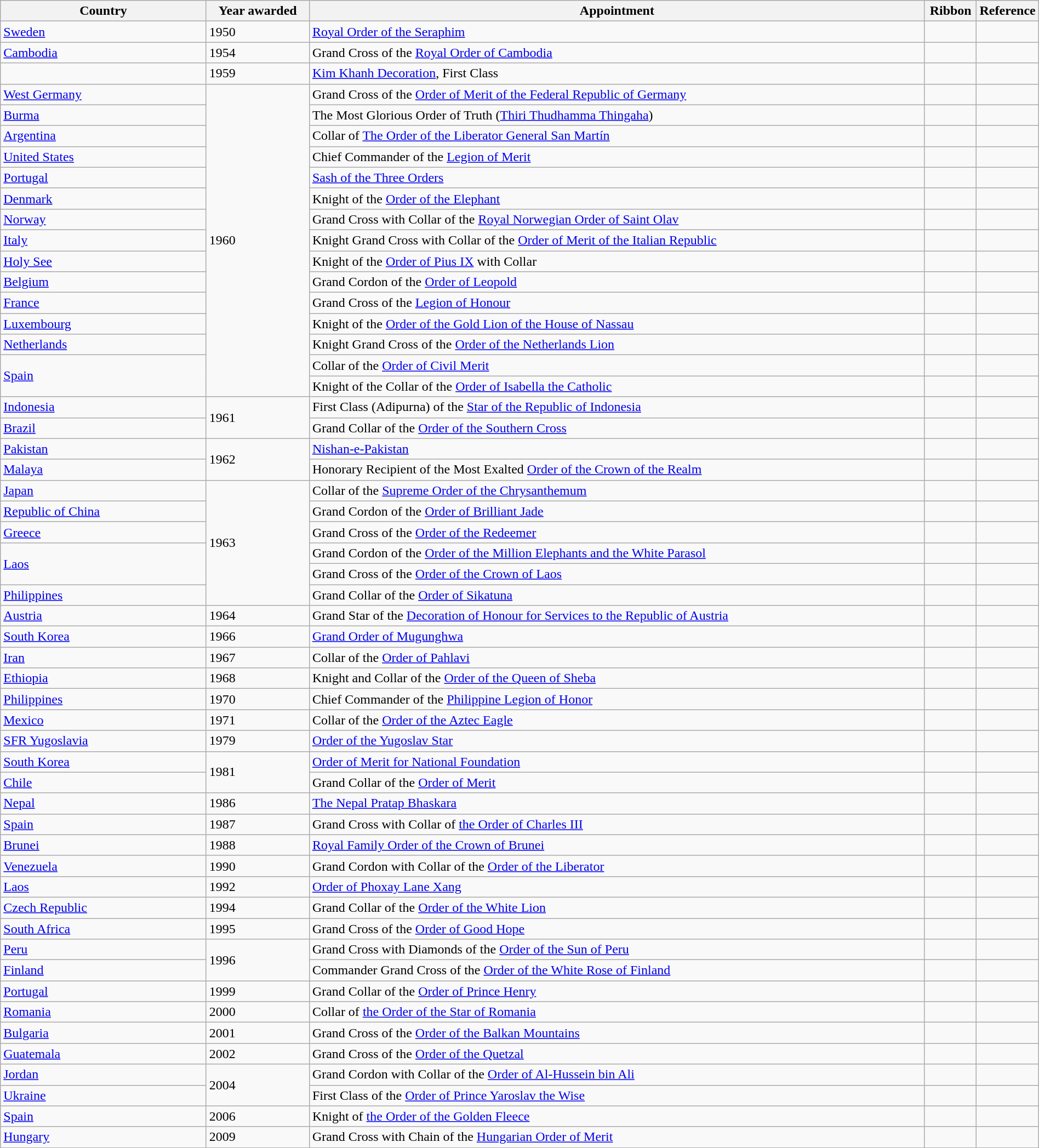<table class="wikitable" width="100%">
<tr>
<th width="20%">Country</th>
<th width="10%">Year awarded</th>
<th width="60%">Appointment</th>
<th width="5%">Ribbon</th>
<th width="5%">Reference</th>
</tr>
<tr>
<td> <a href='#'>Sweden</a></td>
<td>1950</td>
<td><a href='#'>Royal Order of the Seraphim</a></td>
<td></td>
<td></td>
</tr>
<tr>
<td> <a href='#'>Cambodia</a></td>
<td>1954</td>
<td>Grand Cross of the <a href='#'>Royal Order of Cambodia</a></td>
<td></td>
<td></td>
</tr>
<tr>
<td></td>
<td>1959</td>
<td><a href='#'>Kim Khanh Decoration</a>, First Class</td>
<td></td>
<td></td>
</tr>
<tr>
<td> <a href='#'>West Germany</a></td>
<td rowspan="15">1960</td>
<td>Grand Cross of the <a href='#'>Order of Merit of the Federal Republic of Germany</a></td>
<td></td>
<td></td>
</tr>
<tr>
<td> <a href='#'>Burma</a></td>
<td>The Most Glorious Order of Truth (<a href='#'>Thiri Thudhamma Thingaha</a>)</td>
<td></td>
<td></td>
</tr>
<tr>
<td> <a href='#'>Argentina</a></td>
<td>Collar of <a href='#'>The Order of the Liberator General San Martín</a></td>
<td></td>
<td></td>
</tr>
<tr>
<td> <a href='#'>United States</a></td>
<td>Chief Commander of the <a href='#'>Legion of Merit</a></td>
<td></td>
<td></td>
</tr>
<tr>
<td> <a href='#'>Portugal</a></td>
<td><a href='#'>Sash of the Three Orders</a></td>
<td></td>
<td></td>
</tr>
<tr>
<td> <a href='#'>Denmark</a></td>
<td>Knight of the <a href='#'>Order of the Elephant</a></td>
<td></td>
<td></td>
</tr>
<tr>
<td> <a href='#'>Norway</a></td>
<td>Grand Cross with Collar of the <a href='#'>Royal Norwegian Order of Saint Olav</a></td>
<td></td>
<td></td>
</tr>
<tr>
<td> <a href='#'>Italy</a></td>
<td>Knight Grand Cross with Collar of the <a href='#'>Order of Merit of the Italian Republic</a></td>
<td></td>
<td></td>
</tr>
<tr>
<td> <a href='#'>Holy See</a></td>
<td>Knight of the <a href='#'>Order of Pius IX</a> with Collar</td>
<td></td>
<td></td>
</tr>
<tr>
<td> <a href='#'>Belgium</a></td>
<td>Grand Cordon of the <a href='#'>Order of Leopold</a></td>
<td></td>
<td></td>
</tr>
<tr>
<td> <a href='#'>France</a></td>
<td>Grand Cross of the <a href='#'>Legion of Honour</a></td>
<td></td>
<td></td>
</tr>
<tr>
<td> <a href='#'>Luxembourg</a></td>
<td>Knight of the <a href='#'>Order of the Gold Lion of the House of Nassau</a></td>
<td></td>
<td></td>
</tr>
<tr>
<td> <a href='#'>Netherlands</a></td>
<td>Knight Grand Cross of the <a href='#'>Order of the Netherlands Lion</a></td>
<td></td>
<td></td>
</tr>
<tr>
<td rowspan="2"> <a href='#'>Spain</a></td>
<td>Collar of the <a href='#'>Order of Civil Merit</a></td>
<td></td>
<td></td>
</tr>
<tr>
<td>Knight of the Collar of the <a href='#'>Order of Isabella the Catholic</a></td>
<td></td>
<td></td>
</tr>
<tr>
<td> <a href='#'>Indonesia</a></td>
<td rowspan="2">1961</td>
<td>First Class (Adipurna) of the <a href='#'>Star of the Republic of Indonesia</a></td>
<td></td>
<td></td>
</tr>
<tr>
<td> <a href='#'>Brazil</a></td>
<td>Grand Collar of the <a href='#'>Order of the Southern Cross</a></td>
<td></td>
<td></td>
</tr>
<tr>
<td> <a href='#'>Pakistan</a></td>
<td rowspan="2">1962</td>
<td><a href='#'>Nishan-e-Pakistan</a></td>
<td></td>
<td></td>
</tr>
<tr>
<td> <a href='#'>Malaya</a></td>
<td>Honorary Recipient of the Most Exalted <a href='#'>Order of the Crown of the Realm</a></td>
<td></td>
<td></td>
</tr>
<tr>
<td> <a href='#'>Japan</a></td>
<td rowspan="6">1963</td>
<td>Collar of the <a href='#'>Supreme Order of the Chrysanthemum</a></td>
<td></td>
<td></td>
</tr>
<tr>
<td> <a href='#'>Republic of China</a></td>
<td>Grand Cordon of the <a href='#'>Order of Brilliant Jade</a></td>
<td></td>
<td></td>
</tr>
<tr>
<td> <a href='#'>Greece</a></td>
<td>Grand Cross of the <a href='#'>Order of the Redeemer</a></td>
<td></td>
<td></td>
</tr>
<tr>
<td rowspan="2"> <a href='#'>Laos</a></td>
<td>Grand Cordon of the <a href='#'>Order of the Million Elephants and the White Parasol</a></td>
<td></td>
<td></td>
</tr>
<tr>
<td>Grand Cross of the <a href='#'>Order of the Crown of Laos</a></td>
<td></td>
<td></td>
</tr>
<tr>
<td> <a href='#'>Philippines</a></td>
<td>Grand Collar of the <a href='#'>Order of Sikatuna</a></td>
<td></td>
<td></td>
</tr>
<tr>
<td> <a href='#'>Austria</a></td>
<td>1964</td>
<td>Grand Star of the <a href='#'>Decoration of Honour for Services to the Republic of Austria</a></td>
<td></td>
<td></td>
</tr>
<tr>
<td> <a href='#'>South Korea</a></td>
<td>1966</td>
<td><a href='#'>Grand Order of Mugunghwa</a></td>
<td></td>
<td></td>
</tr>
<tr>
<td> <a href='#'>Iran</a></td>
<td>1967</td>
<td>Collar of the <a href='#'>Order of Pahlavi</a></td>
<td></td>
<td></td>
</tr>
<tr>
<td> <a href='#'>Ethiopia</a></td>
<td>1968</td>
<td>Knight and Collar of the <a href='#'>Order of the Queen of Sheba</a></td>
<td></td>
<td></td>
</tr>
<tr>
<td> <a href='#'>Philippines</a></td>
<td>1970</td>
<td>Chief Commander of the <a href='#'>Philippine Legion of Honor</a></td>
<td></td>
<td></td>
</tr>
<tr>
<td> <a href='#'>Mexico</a></td>
<td>1971</td>
<td>Collar of the <a href='#'>Order of the Aztec Eagle</a></td>
<td></td>
<td></td>
</tr>
<tr>
<td> <a href='#'>SFR Yugoslavia</a></td>
<td>1979</td>
<td><a href='#'>Order of the Yugoslav Star</a></td>
<td></td>
<td></td>
</tr>
<tr>
<td> <a href='#'>South Korea</a></td>
<td rowspan="2">1981</td>
<td><a href='#'>Order of Merit for National Foundation</a></td>
<td></td>
<td></td>
</tr>
<tr>
<td> <a href='#'>Chile</a></td>
<td>Grand Collar of the <a href='#'>Order of Merit</a></td>
<td></td>
<td></td>
</tr>
<tr>
<td> <a href='#'>Nepal</a></td>
<td>1986</td>
<td><a href='#'>The Nepal Pratap Bhaskara</a></td>
<td></td>
<td></td>
</tr>
<tr>
<td> <a href='#'>Spain</a></td>
<td>1987</td>
<td>Grand Cross with Collar of <a href='#'>the Order of Charles III</a></td>
<td></td>
<td></td>
</tr>
<tr>
<td> <a href='#'>Brunei</a></td>
<td>1988</td>
<td><a href='#'>Royal Family Order of the Crown of Brunei</a></td>
<td></td>
<td></td>
</tr>
<tr>
<td> <a href='#'>Venezuela</a></td>
<td>1990</td>
<td>Grand Cordon with Collar of the <a href='#'>Order of the Liberator</a></td>
<td></td>
<td></td>
</tr>
<tr>
<td> <a href='#'>Laos</a></td>
<td>1992</td>
<td><a href='#'>Order of Phoxay Lane Xang</a></td>
<td></td>
<td></td>
</tr>
<tr>
<td> <a href='#'>Czech Republic</a></td>
<td>1994</td>
<td>Grand Collar of the <a href='#'>Order of the White Lion</a></td>
<td></td>
<td></td>
</tr>
<tr>
<td> <a href='#'>South Africa</a></td>
<td>1995</td>
<td>Grand Cross of the <a href='#'>Order of Good Hope</a></td>
<td></td>
<td></td>
</tr>
<tr>
<td> <a href='#'>Peru</a></td>
<td rowspan="2">1996</td>
<td>Grand Cross with Diamonds of the <a href='#'>Order of the Sun of Peru</a></td>
<td></td>
<td></td>
</tr>
<tr>
<td> <a href='#'>Finland</a></td>
<td>Commander Grand Cross of the <a href='#'>Order of the White Rose of Finland</a></td>
<td></td>
<td></td>
</tr>
<tr>
<td> <a href='#'>Portugal</a></td>
<td>1999</td>
<td>Grand Collar of the <a href='#'>Order of Prince Henry</a></td>
<td></td>
<td></td>
</tr>
<tr>
<td> <a href='#'>Romania</a></td>
<td>2000</td>
<td>Collar of <a href='#'>the Order of the Star of Romania</a></td>
<td></td>
<td></td>
</tr>
<tr>
<td> <a href='#'>Bulgaria</a></td>
<td>2001</td>
<td>Grand Cross of the <a href='#'>Order of the Balkan Mountains</a></td>
<td></td>
<td></td>
</tr>
<tr>
<td> <a href='#'>Guatemala</a></td>
<td>2002</td>
<td>Grand Cross of the <a href='#'>Order of the Quetzal</a></td>
<td></td>
<td></td>
</tr>
<tr>
<td> <a href='#'>Jordan</a></td>
<td rowspan="2">2004</td>
<td>Grand Cordon with Collar of the <a href='#'>Order of Al-Hussein bin Ali</a></td>
<td></td>
<td></td>
</tr>
<tr>
<td> <a href='#'>Ukraine</a></td>
<td>First Class of the <a href='#'>Order of Prince Yaroslav the Wise</a></td>
<td></td>
<td></td>
</tr>
<tr>
<td> <a href='#'>Spain</a></td>
<td>2006</td>
<td>Knight of <a href='#'>the Order of the Golden Fleece</a></td>
<td></td>
<td></td>
</tr>
<tr>
<td> <a href='#'>Hungary</a></td>
<td>2009</td>
<td>Grand Cross with Chain of the <a href='#'>Hungarian Order of Merit</a></td>
<td></td>
<td></td>
</tr>
</table>
